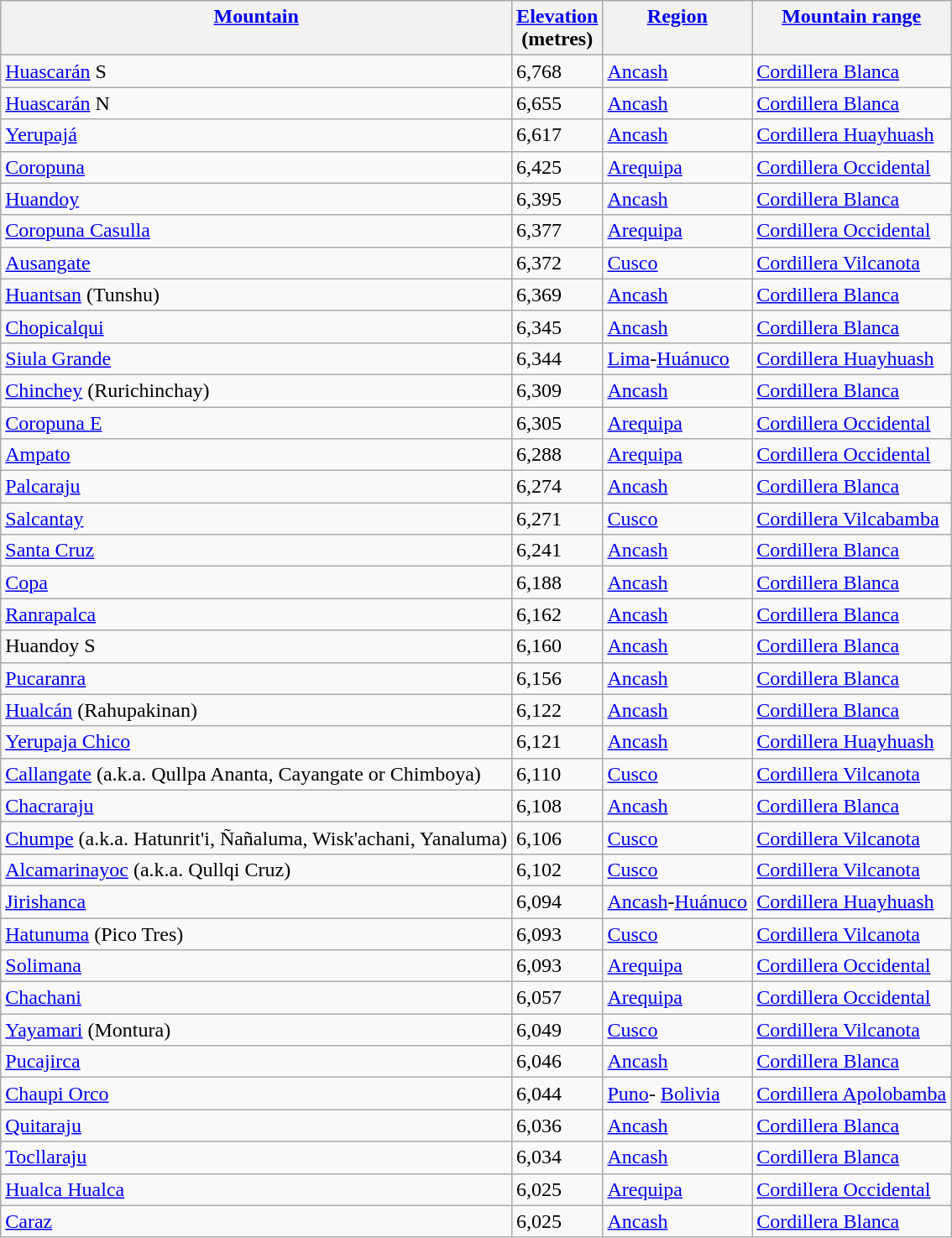<table class="wikitable sortable">
<tr>
<th VALIGN=TOP><a href='#'>Mountain</a></th>
<th VALIGN=TOP><a href='#'>Elevation</a><br>(metres)</th>
<th VALIGN=TOP><a href='#'>Region</a></th>
<th VALIGN=TOP><a href='#'>Mountain range</a></th>
</tr>
<tr>
<td><a href='#'>Huascarán</a> S</td>
<td>6,768</td>
<td><a href='#'>Ancash</a></td>
<td><a href='#'>Cordillera Blanca</a></td>
</tr>
<tr>
<td><a href='#'>Huascarán</a> N</td>
<td>6,655</td>
<td><a href='#'>Ancash</a></td>
<td><a href='#'>Cordillera Blanca</a></td>
</tr>
<tr>
<td><a href='#'>Yerupajá</a></td>
<td>6,617</td>
<td><a href='#'>Ancash</a></td>
<td><a href='#'>Cordillera Huayhuash</a></td>
</tr>
<tr>
<td><a href='#'>Coropuna</a></td>
<td>6,425</td>
<td><a href='#'>Arequipa</a></td>
<td><a href='#'>Cordillera Occidental</a></td>
</tr>
<tr>
<td><a href='#'>Huandoy</a></td>
<td>6,395</td>
<td><a href='#'>Ancash</a></td>
<td><a href='#'>Cordillera Blanca</a></td>
</tr>
<tr>
<td><a href='#'>Coropuna Casulla</a></td>
<td>6,377</td>
<td><a href='#'>Arequipa</a></td>
<td><a href='#'>Cordillera Occidental</a></td>
</tr>
<tr>
<td><a href='#'>Ausangate</a></td>
<td>6,372</td>
<td><a href='#'>Cusco</a></td>
<td><a href='#'>Cordillera Vilcanota</a></td>
</tr>
<tr>
<td><a href='#'>Huantsan</a> (Tunshu)</td>
<td>6,369</td>
<td><a href='#'>Ancash</a></td>
<td><a href='#'>Cordillera Blanca</a></td>
</tr>
<tr>
<td><a href='#'>Chopicalqui</a></td>
<td>6,345</td>
<td><a href='#'>Ancash</a></td>
<td><a href='#'>Cordillera Blanca</a></td>
</tr>
<tr>
<td><a href='#'>Siula Grande</a></td>
<td>6,344</td>
<td><a href='#'>Lima</a>-<a href='#'>Huánuco</a></td>
<td><a href='#'>Cordillera Huayhuash</a></td>
</tr>
<tr>
<td><a href='#'>Chinchey</a> (Rurichinchay)</td>
<td>6,309</td>
<td><a href='#'>Ancash</a></td>
<td><a href='#'>Cordillera Blanca</a></td>
</tr>
<tr>
<td><a href='#'>Coropuna E</a></td>
<td>6,305</td>
<td><a href='#'>Arequipa</a></td>
<td><a href='#'>Cordillera Occidental</a></td>
</tr>
<tr>
<td><a href='#'>Ampato</a></td>
<td>6,288</td>
<td><a href='#'>Arequipa</a></td>
<td><a href='#'>Cordillera Occidental</a></td>
</tr>
<tr>
<td><a href='#'>Palcaraju</a></td>
<td>6,274</td>
<td><a href='#'>Ancash</a></td>
<td><a href='#'>Cordillera Blanca</a></td>
</tr>
<tr>
<td><a href='#'>Salcantay</a></td>
<td>6,271</td>
<td><a href='#'>Cusco</a></td>
<td><a href='#'>Cordillera Vilcabamba</a></td>
</tr>
<tr>
<td><a href='#'>Santa Cruz</a></td>
<td>6,241</td>
<td><a href='#'>Ancash</a></td>
<td><a href='#'>Cordillera Blanca</a></td>
</tr>
<tr>
<td><a href='#'>Copa</a></td>
<td>6,188</td>
<td><a href='#'>Ancash</a></td>
<td><a href='#'>Cordillera Blanca</a></td>
</tr>
<tr>
<td><a href='#'>Ranrapalca</a></td>
<td>6,162</td>
<td><a href='#'>Ancash</a></td>
<td><a href='#'>Cordillera Blanca</a></td>
</tr>
<tr>
<td>Huandoy S</td>
<td>6,160</td>
<td><a href='#'>Ancash</a></td>
<td><a href='#'>Cordillera Blanca</a></td>
</tr>
<tr>
<td><a href='#'>Pucaranra</a></td>
<td>6,156</td>
<td><a href='#'>Ancash</a></td>
<td><a href='#'>Cordillera Blanca</a></td>
</tr>
<tr>
<td><a href='#'>Hualcán</a> (Rahupakinan)</td>
<td>6,122</td>
<td><a href='#'>Ancash</a></td>
<td><a href='#'>Cordillera Blanca</a></td>
</tr>
<tr>
<td><a href='#'>Yerupaja Chico</a></td>
<td>6,121</td>
<td><a href='#'>Ancash</a></td>
<td><a href='#'>Cordillera Huayhuash</a></td>
</tr>
<tr>
<td><a href='#'>Callangate</a> (a.k.a. Qullpa Ananta, Cayangate or Chimboya)</td>
<td>6,110</td>
<td><a href='#'>Cusco</a></td>
<td><a href='#'>Cordillera Vilcanota</a></td>
</tr>
<tr>
<td><a href='#'>Chacraraju</a></td>
<td>6,108</td>
<td><a href='#'>Ancash</a></td>
<td><a href='#'>Cordillera Blanca</a></td>
</tr>
<tr>
<td><a href='#'>Chumpe</a> (a.k.a. Hatunrit'i, Ñañaluma, Wisk'achani, Yanaluma)</td>
<td>6,106</td>
<td><a href='#'>Cusco</a></td>
<td><a href='#'>Cordillera Vilcanota</a></td>
</tr>
<tr>
<td><a href='#'>Alcamarinayoc</a> (a.k.a. Qullqi Cruz)</td>
<td>6,102</td>
<td><a href='#'>Cusco</a></td>
<td><a href='#'>Cordillera Vilcanota</a></td>
</tr>
<tr>
<td><a href='#'>Jirishanca</a></td>
<td>6,094</td>
<td><a href='#'>Ancash</a>-<a href='#'>Huánuco</a></td>
<td><a href='#'>Cordillera Huayhuash</a></td>
</tr>
<tr>
<td><a href='#'>Hatunuma</a> (Pico Tres)</td>
<td>6,093</td>
<td><a href='#'>Cusco</a></td>
<td><a href='#'>Cordillera Vilcanota</a></td>
</tr>
<tr>
<td><a href='#'>Solimana</a></td>
<td>6,093</td>
<td><a href='#'>Arequipa</a></td>
<td><a href='#'>Cordillera Occidental</a></td>
</tr>
<tr>
<td><a href='#'>Chachani</a></td>
<td>6,057</td>
<td><a href='#'>Arequipa</a></td>
<td><a href='#'>Cordillera Occidental</a></td>
</tr>
<tr>
<td><a href='#'>Yayamari</a> (Montura)</td>
<td>6,049</td>
<td><a href='#'>Cusco</a></td>
<td><a href='#'>Cordillera Vilcanota</a></td>
</tr>
<tr>
<td><a href='#'>Pucajirca</a></td>
<td>6,046</td>
<td><a href='#'>Ancash</a></td>
<td><a href='#'>Cordillera Blanca</a></td>
</tr>
<tr>
<td><a href='#'>Chaupi Orco</a></td>
<td>6,044</td>
<td><a href='#'>Puno</a>- <a href='#'>Bolivia</a></td>
<td><a href='#'>Cordillera Apolobamba</a></td>
</tr>
<tr>
<td><a href='#'>Quitaraju</a></td>
<td>6,036</td>
<td><a href='#'>Ancash</a></td>
<td><a href='#'>Cordillera Blanca</a></td>
</tr>
<tr>
<td><a href='#'>Tocllaraju</a></td>
<td>6,034</td>
<td><a href='#'>Ancash</a></td>
<td><a href='#'>Cordillera Blanca</a></td>
</tr>
<tr>
<td><a href='#'>Hualca Hualca</a></td>
<td>6,025</td>
<td><a href='#'>Arequipa</a></td>
<td><a href='#'>Cordillera Occidental</a></td>
</tr>
<tr>
<td><a href='#'>Caraz</a></td>
<td>6,025</td>
<td><a href='#'>Ancash</a></td>
<td><a href='#'>Cordillera Blanca</a></td>
</tr>
</table>
